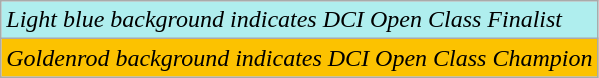<table class="wikitable" style="font-size:100%;">
<tr>
<td style="background-color:#AFEEEE"><em>Light blue background indicates DCI Open Class Finalist</em></td>
</tr>
<tr>
<td style="background-color:#fcc200"><em>Goldenrod background indicates DCI Open Class Champion</em></td>
</tr>
</table>
